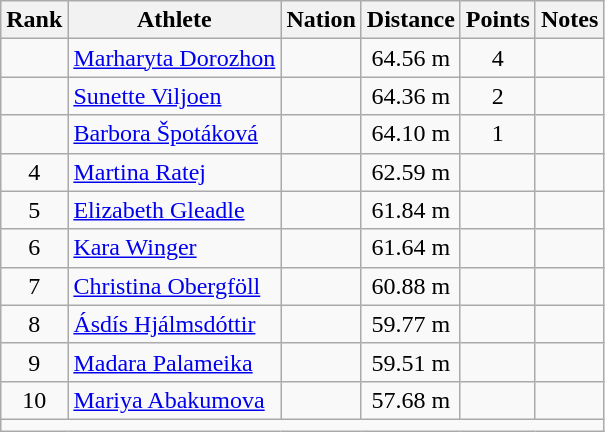<table class="wikitable sortable" style="text-align:center;">
<tr>
<th scope="col" style="width: 10px;">Rank</th>
<th scope="col">Athlete</th>
<th scope="col">Nation</th>
<th scope="col">Distance</th>
<th scope="col">Points</th>
<th scope="col">Notes</th>
</tr>
<tr>
<td></td>
<td align="left"><a href='#'>Marharyta Dorozhon</a></td>
<td align="left"></td>
<td>64.56 m</td>
<td>4</td>
<td><strong></strong></td>
</tr>
<tr>
<td></td>
<td align="left"><a href='#'>Sunette Viljoen</a></td>
<td align="left"></td>
<td>64.36 m</td>
<td>2</td>
<td></td>
</tr>
<tr>
<td></td>
<td align="left"><a href='#'>Barbora Špotáková</a></td>
<td align="left"></td>
<td>64.10 m</td>
<td>1</td>
<td></td>
</tr>
<tr>
<td>4</td>
<td align="left"><a href='#'>Martina Ratej</a></td>
<td align="left"></td>
<td>62.59 m</td>
<td></td>
<td></td>
</tr>
<tr>
<td>5</td>
<td align="left"><a href='#'>Elizabeth Gleadle</a></td>
<td align="left"></td>
<td>61.84 m</td>
<td></td>
<td></td>
</tr>
<tr>
<td>6</td>
<td align="left"><a href='#'>Kara Winger</a></td>
<td align="left"></td>
<td>61.64 m</td>
<td></td>
<td></td>
</tr>
<tr>
<td>7</td>
<td align="left"><a href='#'>Christina Obergföll</a></td>
<td align="left"></td>
<td>60.88 m</td>
<td></td>
<td></td>
</tr>
<tr>
<td>8</td>
<td align="left"><a href='#'>Ásdís Hjálmsdóttir</a></td>
<td align="left"></td>
<td>59.77 m</td>
<td></td>
<td></td>
</tr>
<tr>
<td>9</td>
<td align="left"><a href='#'>Madara Palameika</a></td>
<td align="left"></td>
<td>59.51 m</td>
<td></td>
<td></td>
</tr>
<tr>
<td>10</td>
<td align="left"><a href='#'>Mariya Abakumova</a></td>
<td align="left"></td>
<td>57.68 m</td>
<td></td>
<td></td>
</tr>
<tr class="sortbottom">
<td colspan="6"></td>
</tr>
</table>
